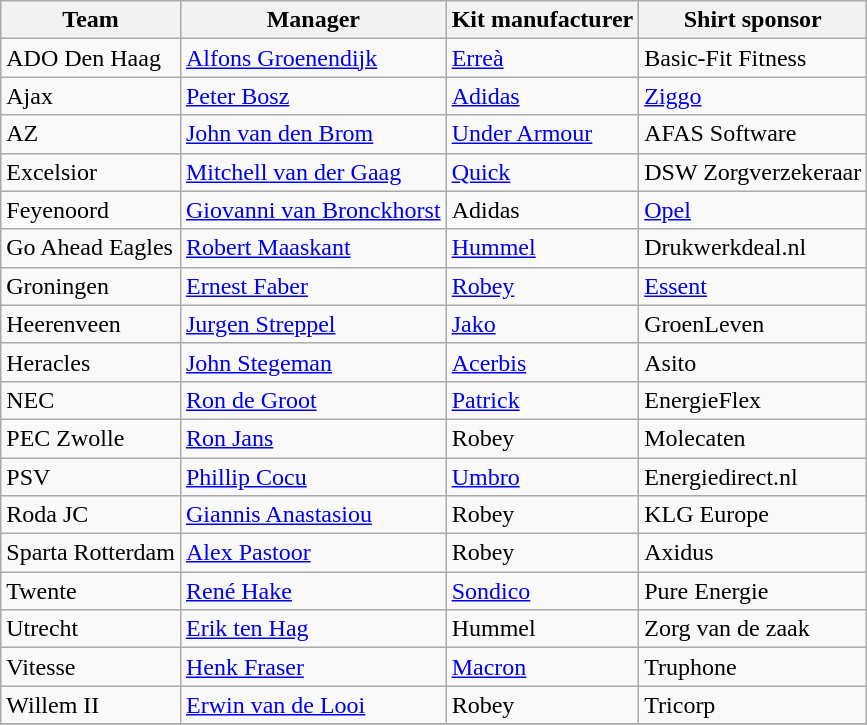<table class="wikitable sortable" style="text-align: left;">
<tr>
<th>Team</th>
<th>Manager</th>
<th>Kit manufacturer</th>
<th>Shirt sponsor</th>
</tr>
<tr>
<td>ADO Den Haag</td>
<td> <a href='#'>Alfons Groenendijk</a></td>
<td><a href='#'>Erreà</a></td>
<td>Basic-Fit Fitness</td>
</tr>
<tr>
<td>Ajax</td>
<td> <a href='#'>Peter Bosz</a></td>
<td><a href='#'>Adidas</a></td>
<td><a href='#'>Ziggo</a></td>
</tr>
<tr>
<td>AZ</td>
<td> <a href='#'>John van den Brom</a></td>
<td><a href='#'>Under Armour</a></td>
<td>AFAS Software</td>
</tr>
<tr>
<td>Excelsior</td>
<td> <a href='#'>Mitchell van der Gaag</a></td>
<td><a href='#'>Quick</a></td>
<td>DSW Zorgverzekeraar</td>
</tr>
<tr>
<td>Feyenoord</td>
<td> <a href='#'>Giovanni van Bronckhorst</a></td>
<td>Adidas</td>
<td><a href='#'>Opel</a></td>
</tr>
<tr>
<td>Go Ahead Eagles</td>
<td> <a href='#'>Robert Maaskant</a></td>
<td><a href='#'>Hummel</a></td>
<td>Drukwerkdeal.nl</td>
</tr>
<tr>
<td>Groningen</td>
<td> <a href='#'>Ernest Faber</a></td>
<td><a href='#'>Robey</a></td>
<td><a href='#'>Essent</a></td>
</tr>
<tr>
<td>Heerenveen</td>
<td> <a href='#'>Jurgen Streppel</a></td>
<td><a href='#'>Jako</a></td>
<td>GroenLeven</td>
</tr>
<tr>
<td>Heracles</td>
<td> <a href='#'>John Stegeman</a></td>
<td><a href='#'>Acerbis</a></td>
<td>Asito</td>
</tr>
<tr>
<td>NEC</td>
<td> <a href='#'>Ron de Groot</a></td>
<td><a href='#'>Patrick</a></td>
<td>EnergieFlex</td>
</tr>
<tr>
<td>PEC Zwolle</td>
<td> <a href='#'>Ron Jans</a></td>
<td>Robey</td>
<td>Molecaten</td>
</tr>
<tr>
<td>PSV</td>
<td> <a href='#'>Phillip Cocu</a></td>
<td><a href='#'>Umbro</a></td>
<td>Energiedirect.nl</td>
</tr>
<tr>
<td>Roda JC</td>
<td> <a href='#'>Giannis Anastasiou</a></td>
<td>Robey</td>
<td>KLG Europe</td>
</tr>
<tr>
<td>Sparta Rotterdam</td>
<td> <a href='#'>Alex Pastoor</a></td>
<td>Robey</td>
<td>Axidus</td>
</tr>
<tr>
<td>Twente</td>
<td> <a href='#'>René Hake</a></td>
<td><a href='#'>Sondico</a></td>
<td>Pure Energie</td>
</tr>
<tr>
<td>Utrecht</td>
<td> <a href='#'>Erik ten Hag</a></td>
<td>Hummel</td>
<td>Zorg van de zaak</td>
</tr>
<tr>
<td>Vitesse</td>
<td> <a href='#'>Henk Fraser</a></td>
<td><a href='#'>Macron</a></td>
<td>Truphone</td>
</tr>
<tr>
<td>Willem II</td>
<td> <a href='#'>Erwin van de Looi</a></td>
<td>Robey</td>
<td>Tricorp</td>
</tr>
<tr>
</tr>
</table>
